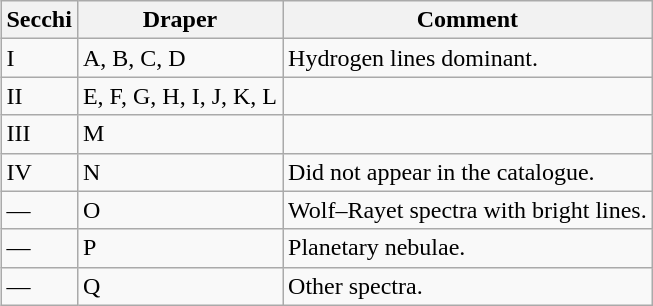<table class="wikitable" style="float: right">
<tr>
<th>Secchi</th>
<th>Draper</th>
<th>Comment</th>
</tr>
<tr>
<td>I</td>
<td>A, B, C, D</td>
<td>Hydrogen lines dominant.</td>
</tr>
<tr>
<td>II</td>
<td>E, F, G, H, I, J, K, L</td>
<td></td>
</tr>
<tr>
<td>III</td>
<td>M</td>
<td></td>
</tr>
<tr>
<td>IV</td>
<td>N</td>
<td>Did not appear in the catalogue.</td>
</tr>
<tr>
<td>—</td>
<td>O</td>
<td>Wolf–Rayet spectra with bright lines.</td>
</tr>
<tr>
<td>—</td>
<td>P</td>
<td>Planetary nebulae.</td>
</tr>
<tr>
<td>—</td>
<td>Q</td>
<td>Other spectra.</td>
</tr>
</table>
